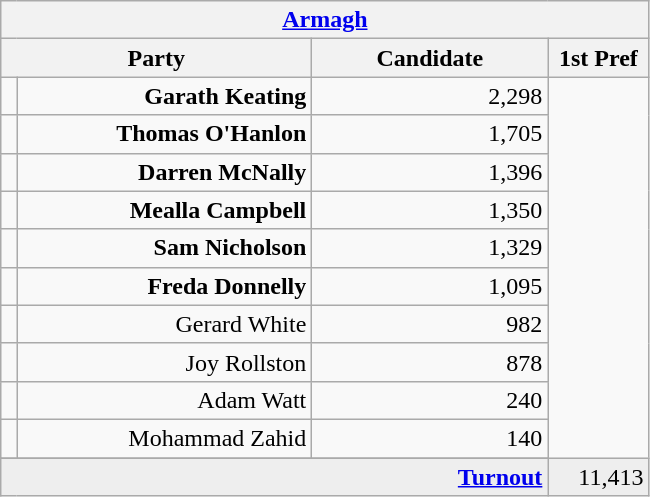<table class="wikitable">
<tr>
<th colspan="4" align="center"><a href='#'>Armagh</a></th>
</tr>
<tr>
<th colspan="2" align="center" width=200>Party</th>
<th width=150>Candidate</th>
<th width=60>1st Pref</th>
</tr>
<tr>
<td></td>
<td align="right"><strong>Garath Keating</strong></td>
<td align="right">2,298</td>
</tr>
<tr>
<td></td>
<td align="right"><strong>Thomas O'Hanlon</strong></td>
<td align="right">1,705</td>
</tr>
<tr>
<td></td>
<td align="right"><strong>Darren McNally</strong></td>
<td align="right">1,396</td>
</tr>
<tr>
<td></td>
<td align="right"><strong>Mealla Campbell</strong></td>
<td align="right">1,350</td>
</tr>
<tr>
<td></td>
<td align="right"><strong>Sam Nicholson</strong></td>
<td align="right">1,329</td>
</tr>
<tr>
<td></td>
<td align="right"><strong>Freda Donnelly</strong></td>
<td align="right">1,095</td>
</tr>
<tr>
<td></td>
<td align="right">Gerard White</td>
<td align="right">982</td>
</tr>
<tr>
<td></td>
<td align="right">Joy Rollston</td>
<td align="right">878</td>
</tr>
<tr>
<td></td>
<td align="right">Adam Watt</td>
<td align="right">240</td>
</tr>
<tr>
<td></td>
<td align="right">Mohammad Zahid</td>
<td align="right">140</td>
</tr>
<tr>
</tr>
<tr bgcolor="EEEEEE">
<td colspan=3 align="right"><strong><a href='#'>Turnout</a></strong></td>
<td align="right">11,413</td>
</tr>
</table>
